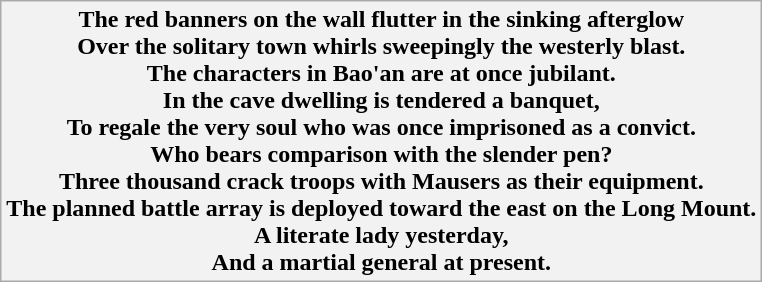<table class="wikitable">
<tr>
<th>The red banners on the wall flutter in the sinking afterglow<br>Over the solitary town whirls sweepingly the westerly blast.<br>The characters in Bao'an are at once jubilant.<br>In the cave dwelling is tendered a banquet,<br>To regale the very soul who was once imprisoned as a convict.<br>Who bears comparison with the slender pen?<br>Three thousand crack troops with Mausers as their equipment.<br>The planned battle array is deployed toward the east on the Long Mount.<br>A literate lady yesterday,<br>And a martial general at present.</th>
</tr>
</table>
